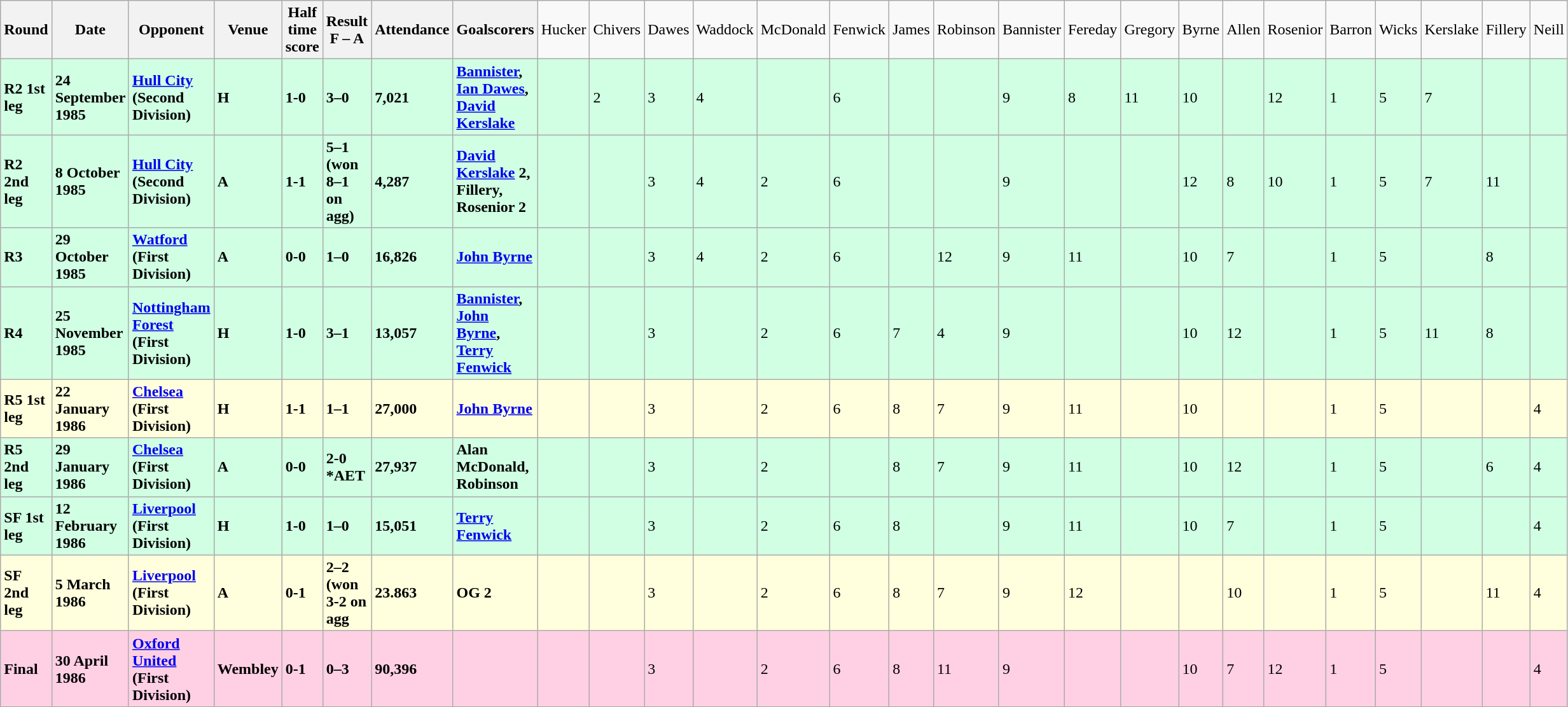<table class="wikitable">
<tr>
<th><strong>Round</strong></th>
<th><strong>Date</strong></th>
<th><strong>Opponent</strong></th>
<th><strong>Venue</strong></th>
<th><strong>Half time score</strong></th>
<th><strong>Result</strong><br><strong>F – A</strong></th>
<th><strong>Attendance</strong></th>
<th><strong>Goalscorers</strong></th>
<td>Hucker</td>
<td>Chivers</td>
<td>Dawes</td>
<td>Waddock</td>
<td>McDonald</td>
<td>Fenwick</td>
<td>James</td>
<td>Robinson</td>
<td>Bannister</td>
<td>Fereday</td>
<td>Gregory</td>
<td>Byrne</td>
<td>Allen</td>
<td>Rosenior</td>
<td>Barron</td>
<td>Wicks</td>
<td>Kerslake</td>
<td>Fillery</td>
<td>Neill</td>
</tr>
<tr style="background-color: #d0ffe3;">
<td><strong>R2 1st leg</strong></td>
<td><strong>24 September 1985</strong></td>
<td><strong><a href='#'>Hull City</a> (Second Division)</strong></td>
<td><strong>H</strong></td>
<td><strong>1-0</strong></td>
<td><strong>3–0</strong></td>
<td><strong>7,021</strong></td>
<td><strong><a href='#'>Bannister</a>, <a href='#'>Ian Dawes</a>, <a href='#'>David Kerslake</a></strong></td>
<td></td>
<td>2</td>
<td>3</td>
<td>4</td>
<td></td>
<td>6</td>
<td></td>
<td></td>
<td>9</td>
<td>8</td>
<td>11</td>
<td>10</td>
<td></td>
<td>12</td>
<td>1</td>
<td>5</td>
<td>7</td>
<td></td>
<td></td>
</tr>
<tr style="background-color: #d0ffe3;">
<td><strong>R2 2nd leg</strong></td>
<td><strong>8 October 1985</strong></td>
<td><strong><a href='#'>Hull City</a> (Second Division)</strong></td>
<td><strong>A</strong></td>
<td><strong>1-1</strong></td>
<td><strong>5–1 (won 8–1 on agg)</strong></td>
<td><strong>4,287</strong></td>
<td><strong><a href='#'>David Kerslake</a> 2, Fillery, Rosenior 2</strong></td>
<td></td>
<td></td>
<td>3</td>
<td>4</td>
<td>2</td>
<td>6</td>
<td></td>
<td></td>
<td>9</td>
<td></td>
<td></td>
<td>12</td>
<td>8</td>
<td>10</td>
<td>1</td>
<td>5</td>
<td>7</td>
<td>11</td>
<td></td>
</tr>
<tr style="background-color: #d0ffe3;">
<td><strong>R3</strong></td>
<td><strong>29 October 1985</strong></td>
<td><strong><a href='#'>Watford</a> (First Division)</strong></td>
<td><strong>A</strong></td>
<td><strong>0-0</strong></td>
<td><strong>1–0</strong></td>
<td><strong>16,826</strong></td>
<td><a href='#'><strong>John Byrne</strong></a></td>
<td></td>
<td></td>
<td>3</td>
<td>4</td>
<td>2</td>
<td>6</td>
<td></td>
<td>12</td>
<td>9</td>
<td>11</td>
<td></td>
<td>10</td>
<td>7</td>
<td></td>
<td>1</td>
<td>5</td>
<td></td>
<td>8</td>
<td></td>
</tr>
<tr style="background-color: #d0ffe3;">
<td><strong>R4</strong></td>
<td><strong>25 November 1985</strong></td>
<td><strong><a href='#'>Nottingham Forest</a> (First Division)</strong></td>
<td><strong>H</strong></td>
<td><strong>1-0</strong></td>
<td><strong>3–1</strong></td>
<td><strong>13,057</strong></td>
<td><strong><a href='#'>Bannister</a>, <a href='#'>John Byrne</a>, <a href='#'>Terry Fenwick</a></strong></td>
<td></td>
<td></td>
<td>3</td>
<td></td>
<td>2</td>
<td>6</td>
<td>7</td>
<td>4</td>
<td>9</td>
<td></td>
<td></td>
<td>10</td>
<td>12</td>
<td></td>
<td>1</td>
<td>5</td>
<td>11</td>
<td>8</td>
<td></td>
</tr>
<tr style="background-color: #ffffdd;">
<td><strong>R5 1st leg</strong></td>
<td><strong>22 January 1986</strong></td>
<td><strong><a href='#'>Chelsea</a> (First Division)</strong></td>
<td><strong>H</strong></td>
<td><strong>1-1</strong></td>
<td><strong>1–1</strong></td>
<td><strong>27,000</strong></td>
<td><a href='#'><strong>John Byrne</strong></a></td>
<td></td>
<td></td>
<td>3</td>
<td></td>
<td>2</td>
<td>6</td>
<td>8</td>
<td>7</td>
<td>9</td>
<td>11</td>
<td></td>
<td>10</td>
<td></td>
<td></td>
<td>1</td>
<td>5</td>
<td></td>
<td></td>
<td>4</td>
</tr>
<tr style="background-color: #d0ffe3;">
<td><strong>R5 2nd leg</strong></td>
<td><strong>29 January 1986</strong></td>
<td><strong><a href='#'>Chelsea</a> (First Division)</strong></td>
<td><strong>A</strong></td>
<td><strong>0-0</strong></td>
<td><strong>2-0 *AET</strong></td>
<td><strong>27,937</strong></td>
<td [Alan McDonald (Northern Ireland footballer)><strong>Alan McDonald, Robinson</strong></td>
<td></td>
<td></td>
<td>3</td>
<td></td>
<td>2</td>
<td></td>
<td>8</td>
<td>7</td>
<td>9</td>
<td>11</td>
<td></td>
<td>10</td>
<td>12</td>
<td></td>
<td>1</td>
<td>5</td>
<td></td>
<td>6</td>
<td>4</td>
</tr>
<tr style="background-color: #d0ffe3;">
<td><strong>SF 1st leg</strong></td>
<td><strong>12 February 1986</strong></td>
<td><strong><a href='#'>Liverpool</a> (First Division)</strong></td>
<td><strong>H</strong></td>
<td><strong>1-0</strong></td>
<td><strong>1–0</strong></td>
<td><strong>15,051</strong></td>
<td><a href='#'><strong>Terry Fenwick</strong></a></td>
<td></td>
<td></td>
<td>3</td>
<td></td>
<td>2</td>
<td>6</td>
<td>8</td>
<td></td>
<td>9</td>
<td>11</td>
<td></td>
<td>10</td>
<td>7</td>
<td></td>
<td>1</td>
<td>5</td>
<td></td>
<td></td>
<td>4</td>
</tr>
<tr style="background-color: #ffffdd;">
<td><strong>SF 2nd leg</strong></td>
<td><strong>5 March 1986</strong></td>
<td><strong><a href='#'>Liverpool</a> (First Division)</strong></td>
<td><strong>A</strong></td>
<td><strong>0-1</strong></td>
<td><strong>2–2 (won 3-2 on agg</strong></td>
<td><strong>23.863</strong></td>
<td><strong>OG 2</strong></td>
<td></td>
<td></td>
<td>3</td>
<td></td>
<td>2</td>
<td>6</td>
<td>8</td>
<td>7</td>
<td>9</td>
<td>12</td>
<td></td>
<td></td>
<td>10</td>
<td></td>
<td>1</td>
<td>5</td>
<td></td>
<td>11</td>
<td>4</td>
</tr>
<tr style="background-color: #ffd0e3;">
<td><strong>Final</strong></td>
<td><strong>30 April 1986</strong></td>
<td><strong><a href='#'>Oxford United</a> (First Division)</strong></td>
<td><strong>Wembley</strong></td>
<td><strong>0-1</strong></td>
<td><strong>0–3</strong></td>
<td><strong>90,396</strong></td>
<td></td>
<td></td>
<td></td>
<td>3</td>
<td></td>
<td>2</td>
<td>6</td>
<td>8</td>
<td>11</td>
<td>9</td>
<td></td>
<td></td>
<td>10</td>
<td>7</td>
<td>12</td>
<td>1</td>
<td>5</td>
<td></td>
<td></td>
<td>4</td>
</tr>
</table>
